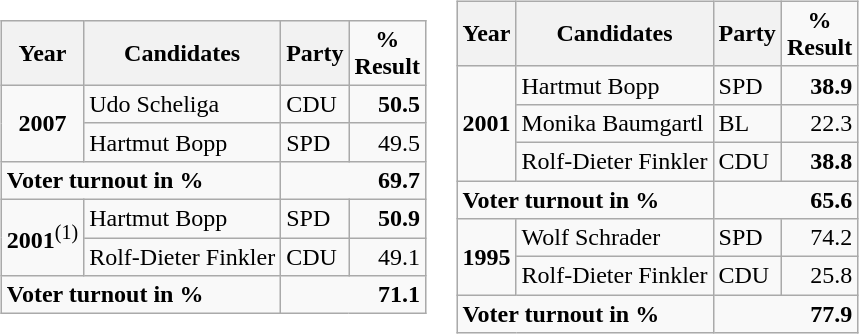<table>
<tr>
<td><br><table class="wikitable">
<tr -- class="hintergrundfarbe5">
<th align="center"><strong>Year</strong></th>
<th align="center"><strong>Candidates</strong></th>
<th align="center"><strong>Party</strong></th>
<td align="center"><strong>%</strong> <br> <strong>Result</strong></td>
</tr>
<tr --->
<td rowspan="2" align="center"><strong>2007</strong></td>
<td>Udo Scheliga</td>
<td>CDU</td>
<td align="right"><strong>50.5</strong></td>
</tr>
<tr --->
<td>Hartmut Bopp</td>
<td>SPD</td>
<td align="right">49.5</td>
</tr>
<tr -- class="hintergrundfarbe6">
<td colspan="2"><strong>Voter turnout in %</strong></td>
<td colspan="2" align="right"><strong>69.7</strong></td>
</tr>
<tr --->
<td rowspan="2"><strong>2001</strong><sup>(1)</sup></td>
<td>Hartmut Bopp</td>
<td>SPD</td>
<td align="right"><strong>50.9</strong></td>
</tr>
<tr --->
<td>Rolf-Dieter Finkler</td>
<td>CDU</td>
<td align="right">49.1</td>
</tr>
<tr -- class="hintergrundfarbe6">
<td colspan="2"><strong>Voter turnout in %</strong></td>
<td colspan="2" align="right"><strong>71.1</strong></td>
</tr>
</table>
</td>
<td><br><table class="wikitable" align="right">
<tr -- class="hintergrundfarbe5">
<th align="center"><strong>Year</strong></th>
<th align="center"><strong>Candidates</strong></th>
<th align="center"><strong>Party</strong></th>
<td align="center"><strong>%</strong> <br> <strong>Result</strong></td>
</tr>
<tr --->
<td rowspan="3"><strong>2001</strong></td>
<td>Hartmut Bopp</td>
<td>SPD</td>
<td align="right"><strong>38.9</strong></td>
</tr>
<tr --->
<td>Monika Baumgartl</td>
<td>BL</td>
<td align="right">22.3</td>
</tr>
<tr --->
<td>Rolf-Dieter Finkler</td>
<td>CDU</td>
<td align="right"><strong>38.8</strong></td>
</tr>
<tr -- class="hintergrundfarbe6">
<td colspan="2"><strong>Voter turnout in %</strong></td>
<td colspan="2" align="right"><strong>65.6</strong></td>
</tr>
<tr --->
<td rowspan="2"><strong>1995</strong></td>
<td>Wolf Schrader</td>
<td>SPD</td>
<td align="right">74.2</td>
</tr>
<tr --->
<td>Rolf-Dieter Finkler</td>
<td>CDU</td>
<td align="right">25.8</td>
</tr>
<tr -- class="hintergrundfarbe6">
<td colspan="2"><strong>Voter turnout in %</strong></td>
<td colspan="2" align="right"><strong>77.9</strong></td>
</tr>
</table>
</td>
<td></td>
</tr>
</table>
